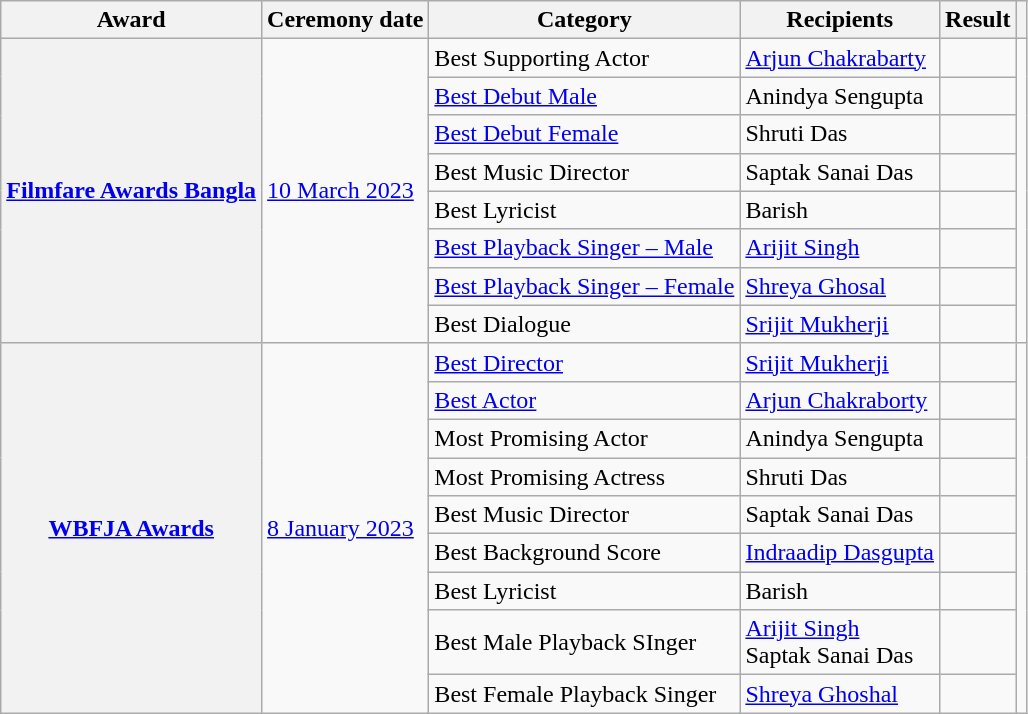<table class="sortable wikitable">
<tr>
<th scope="col">Award</th>
<th scope="col">Ceremony date</th>
<th scope="col">Category</th>
<th scope="col">Recipients</th>
<th scope="col">Result</th>
<th class="unsortable" scope="col"></th>
</tr>
<tr>
<th scope="row" rowspan="8"><a href='#'>Filmfare Awards Bangla</a></th>
<td rowspan="8"><a href='#'>10 March 2023</a></td>
<td>Best Supporting Actor</td>
<td><a href='#'>Arjun Chakrabarty</a></td>
<td></td>
<td rowspan="8"></td>
</tr>
<tr>
<td><a href='#'>Best Debut Male</a></td>
<td>Anindya Sengupta</td>
<td></td>
</tr>
<tr>
<td><a href='#'>Best Debut Female</a></td>
<td>Shruti Das</td>
<td></td>
</tr>
<tr>
<td>Best Music Director</td>
<td>Saptak Sanai Das</td>
<td></td>
</tr>
<tr>
<td>Best Lyricist</td>
<td>Barish</td>
<td></td>
</tr>
<tr>
<td><a href='#'>Best Playback Singer – Male</a></td>
<td><a href='#'>Arijit Singh</a></td>
<td></td>
</tr>
<tr>
<td><a href='#'>Best Playback Singer – Female</a></td>
<td><a href='#'>Shreya Ghosal</a></td>
<td></td>
</tr>
<tr>
<td>Best Dialogue</td>
<td><a href='#'>Srijit Mukherji</a></td>
<td></td>
</tr>
<tr>
<th scope="row" rowspan="9"><a href='#'>WBFJA Awards</a></th>
<td rowspan="9"><a href='#'>8 January 2023</a></td>
<td><a href='#'>Best Director</a></td>
<td><a href='#'>Srijit Mukherji</a></td>
<td></td>
<td rowspan="9"></td>
</tr>
<tr>
<td><a href='#'>Best Actor</a></td>
<td><a href='#'>Arjun Chakraborty</a></td>
<td></td>
</tr>
<tr>
<td>Most Promising Actor</td>
<td>Anindya Sengupta</td>
<td></td>
</tr>
<tr>
<td>Most Promising Actress</td>
<td>Shruti Das</td>
<td></td>
</tr>
<tr>
<td>Best Music Director</td>
<td>Saptak Sanai Das</td>
<td></td>
</tr>
<tr>
<td>Best Background Score</td>
<td><a href='#'>Indraadip Dasgupta</a></td>
<td></td>
</tr>
<tr>
<td>Best Lyricist</td>
<td>Barish</td>
<td></td>
</tr>
<tr>
<td>Best Male Playback SInger</td>
<td><a href='#'>Arijit Singh</a> <br> Saptak Sanai Das</td>
<td></td>
</tr>
<tr>
<td>Best Female Playback Singer</td>
<td><a href='#'>Shreya Ghoshal</a></td>
<td></td>
</tr>
</table>
